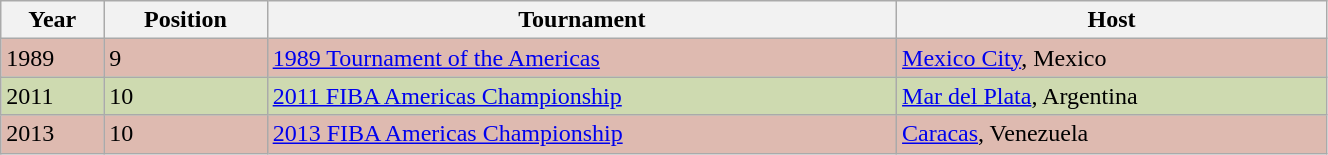<table class="wikitable" style="width:70%;">
<tr>
<th>Year</th>
<th>Position</th>
<th>Tournament</th>
<th>Host</th>
</tr>
<tr style="background:#debab0;">
<td>1989</td>
<td>9</td>
<td><a href='#'>1989 Tournament of the Americas</a></td>
<td><a href='#'>Mexico City</a>, Mexico</td>
</tr>
<tr style="background:#cedab0;">
<td>2011</td>
<td>10</td>
<td><a href='#'>2011 FIBA Americas Championship</a></td>
<td><a href='#'>Mar del Plata</a>, Argentina</td>
</tr>
<tr style="background:#debab0;">
<td>2013</td>
<td>10</td>
<td><a href='#'>2013 FIBA Americas Championship</a></td>
<td><a href='#'>Caracas</a>, Venezuela</td>
</tr>
</table>
